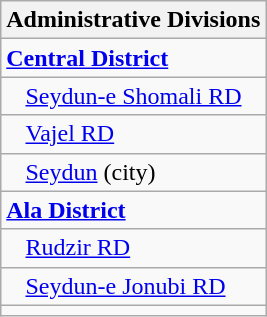<table class="wikitable">
<tr>
<th>Administrative Divisions</th>
</tr>
<tr>
<td><strong><a href='#'>Central District</a></strong></td>
</tr>
<tr>
<td style="padding-left: 1em;"><a href='#'>Seydun-e Shomali RD</a></td>
</tr>
<tr>
<td style="padding-left: 1em;"><a href='#'>Vajel RD</a></td>
</tr>
<tr>
<td style="padding-left: 1em;"><a href='#'>Seydun</a> (city)</td>
</tr>
<tr>
<td><strong><a href='#'>Ala District</a></strong></td>
</tr>
<tr>
<td style="padding-left: 1em;"><a href='#'>Rudzir RD</a></td>
</tr>
<tr>
<td style="padding-left: 1em;"><a href='#'>Seydun-e Jonubi RD</a></td>
</tr>
<tr>
<td colspan=1></td>
</tr>
</table>
